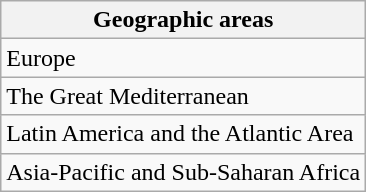<table class=wikitable>
<tr>
<th>Geographic areas</th>
</tr>
<tr ----style="background-color:#FFFFFF">
<td>Europe</td>
</tr>
<tr ----style="background-color:#FFFFFF">
<td>The Great Mediterranean</td>
</tr>
<tr ----style="background-color:#FFFFFF">
<td>Latin America and the Atlantic Area</td>
</tr>
<tr ----style="background-color:#FFFFFF">
<td>Asia-Pacific and Sub-Saharan Africa</td>
</tr>
</table>
